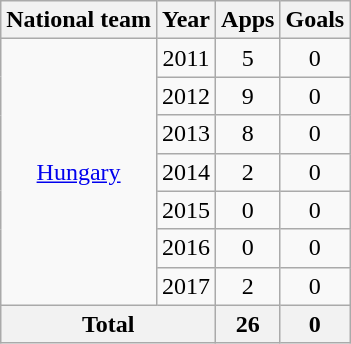<table class="wikitable" style="text-align:center">
<tr>
<th>National team</th>
<th>Year</th>
<th>Apps</th>
<th>Goals</th>
</tr>
<tr>
<td rowspan="7"><a href='#'>Hungary</a></td>
<td>2011</td>
<td>5</td>
<td>0</td>
</tr>
<tr>
<td>2012</td>
<td>9</td>
<td>0</td>
</tr>
<tr>
<td>2013</td>
<td>8</td>
<td>0</td>
</tr>
<tr>
<td>2014</td>
<td>2</td>
<td>0</td>
</tr>
<tr>
<td>2015</td>
<td>0</td>
<td>0</td>
</tr>
<tr>
<td>2016</td>
<td>0</td>
<td>0</td>
</tr>
<tr>
<td>2017</td>
<td>2</td>
<td>0</td>
</tr>
<tr>
<th colspan="2">Total</th>
<th>26</th>
<th>0</th>
</tr>
</table>
